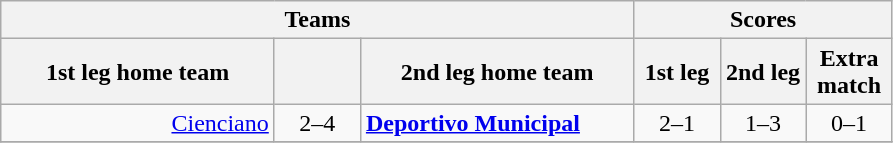<table class="wikitable" style="text-align: center;">
<tr>
<th colspan=3>Teams</th>
<th colspan=3>Scores</th>
</tr>
<tr>
<th width="175">1st leg home team</th>
<th width="50"></th>
<th width="175">2nd leg home team</th>
<th width="50">1st leg</th>
<th width="50">2nd leg</th>
<th width="50">Extra match</th>
</tr>
<tr>
<td align=right><a href='#'>Cienciano</a></td>
<td>2–4</td>
<td align=left><strong><a href='#'>Deportivo Municipal</a></strong></td>
<td>2–1</td>
<td>1–3</td>
<td>0–1</td>
</tr>
<tr>
</tr>
</table>
